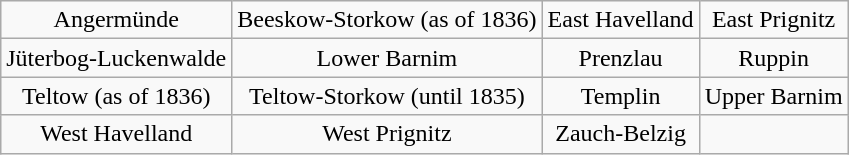<table class="wikitable" style="text-align: center;" style="margin: 1em auto 1em auto">
<tr>
<td>Angermünde</td>
<td>Beeskow-Storkow (as of 1836)</td>
<td>East Havelland</td>
<td>East Prignitz</td>
</tr>
<tr>
<td>Jüterbog-Luckenwalde</td>
<td>Lower Barnim</td>
<td>Prenzlau</td>
<td>Ruppin</td>
</tr>
<tr>
<td>Teltow (as of 1836)</td>
<td>Teltow-Storkow (until 1835)</td>
<td>Templin</td>
<td>Upper Barnim</td>
</tr>
<tr>
<td colspan="1">West Havelland</td>
<td>West Prignitz</td>
<td>Zauch-Belzig</td>
<td></td>
</tr>
</table>
